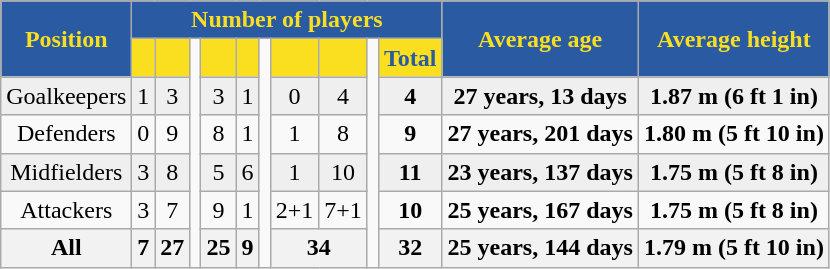<table class="wikitable" style="text-align: center">
<tr>
<th rowspan="2" style="background:#2A5AA1; color:#FADF20; text-align:center;">Position</th>
<th colspan="10" style="background:#2A5AA1; color:#FADF20; text-align:center;">Number of players</th>
<th rowspan="2" style="background:#2A5AA1; color:#FADF20; text-align:center;">Average age</th>
<th rowspan="2" style="background:#2A5AA1; color:#FADF20; text-align:center;">Average height</th>
</tr>
<tr>
<th style="background:#FADF20; color:#2A5AA1; text-align:center;"></th>
<th style="background:#FADF20; color:#2A5AA1; text-align:center;"></th>
<td rowspan="6"></td>
<th style="background:#FADF20; color:#2A5AA1; text-align:center;"></th>
<th style="background:#FADF20; color:#2A5AA1; text-align:center;"></th>
<td rowspan="6"></td>
<th style="background:#FADF20; color:#2A5AA1; text-align:center;"></th>
<th style="background:#FADF20; color:#2A5AA1; text-align:center;"></th>
<td rowspan="6"></td>
<th style="background:#FADF20; color:#2A5AA1; text-align:center;">Total</th>
</tr>
<tr bgcolor="#EFEFEF">
<td>Goalkeepers</td>
<td>1</td>
<td>3</td>
<td>3</td>
<td>1</td>
<td>0</td>
<td>4</td>
<td><strong>4</strong></td>
<td><strong>27 years, 13 days</strong></td>
<td><strong>1.87 m (6 ft 1 in)</strong></td>
</tr>
<tr>
<td>Defenders</td>
<td>0</td>
<td>9</td>
<td>8</td>
<td>1</td>
<td>1</td>
<td>8</td>
<td><strong>9</strong></td>
<td><strong>27 years, 201 days</strong></td>
<td><strong>1.80 m (5 ft 10 in)</strong></td>
</tr>
<tr bgcolor="#EFEFEF">
<td>Midfielders</td>
<td>3</td>
<td>8</td>
<td>5</td>
<td>6</td>
<td>1</td>
<td>10</td>
<td><strong>11</strong></td>
<td><strong>23 years, 137 days</strong></td>
<td><strong>1.75 m (5 ft 8 in)</strong></td>
</tr>
<tr>
<td>Attackers</td>
<td>3</td>
<td>7</td>
<td>9</td>
<td>1</td>
<td>2+1</td>
<td>7+1</td>
<td><strong>10</strong></td>
<td><strong>25 years, 167 days</strong></td>
<td><strong>1.75 m (5 ft 8 in)</strong></td>
</tr>
<tr>
<th>All</th>
<th>7</th>
<th>27</th>
<th>25</th>
<th>9</th>
<th colspan="2">34</th>
<th><strong>32</strong></th>
<th>25 years, 144 days </th>
<th>1.79 m (5 ft 10 in)</th>
</tr>
</table>
